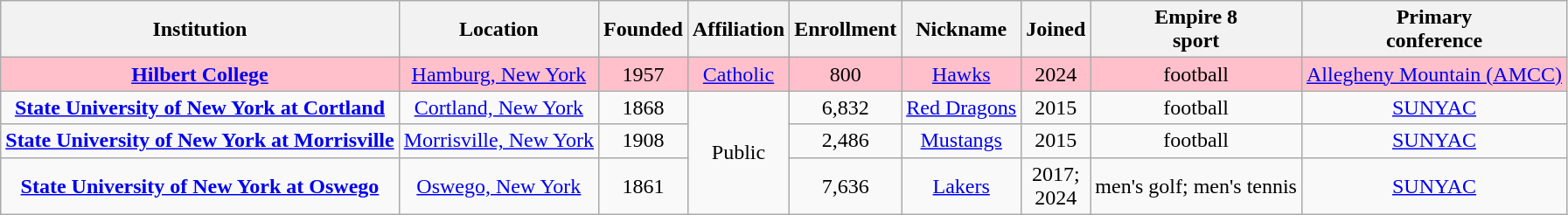<table class="wikitable sortable" style="text-align:center;">
<tr>
<th>Institution</th>
<th>Location</th>
<th>Founded</th>
<th>Affiliation</th>
<th>Enrollment</th>
<th>Nickname</th>
<th>Joined</th>
<th>Empire 8<br>sport</th>
<th>Primary<br>conference</th>
</tr>
<tr bgcolor=pink>
<td><strong><a href='#'>Hilbert College</a></strong></td>
<td><a href='#'>Hamburg, New York</a></td>
<td>1957</td>
<td><a href='#'>Catholic</a><br></td>
<td>800</td>
<td><a href='#'>Hawks</a></td>
<td>2024</td>
<td>football</td>
<td><a href='#'>Allegheny Mountain (AMCC)</a></td>
</tr>
<tr>
<td><strong><a href='#'>State University of New York at Cortland</a></strong></td>
<td><a href='#'>Cortland, New York</a></td>
<td>1868</td>
<td rowspan=3>Public</td>
<td>6,832</td>
<td><a href='#'>Red Dragons</a></td>
<td>2015</td>
<td>football</td>
<td><a href='#'>SUNYAC</a></td>
</tr>
<tr>
<td><strong><a href='#'>State University of New York at Morrisville</a></strong></td>
<td><a href='#'>Morrisville, New York</a></td>
<td>1908</td>
<td>2,486</td>
<td><a href='#'>Mustangs</a></td>
<td>2015</td>
<td>football</td>
<td><a href='#'>SUNYAC</a></td>
</tr>
<tr>
<td><strong><a href='#'>State University of New York at Oswego</a></strong></td>
<td><a href='#'>Oswego, New York</a></td>
<td>1861</td>
<td>7,636</td>
<td><a href='#'>Lakers</a></td>
<td>2017;<br>2024</td>
<td>men's golf; men's tennis</td>
<td><a href='#'>SUNYAC</a></td>
</tr>
</table>
